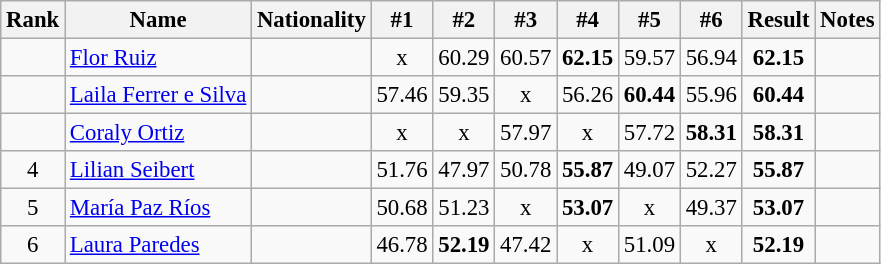<table class="wikitable sortable" style="text-align:center;font-size:95%">
<tr>
<th>Rank</th>
<th>Name</th>
<th>Nationality</th>
<th>#1</th>
<th>#2</th>
<th>#3</th>
<th>#4</th>
<th>#5</th>
<th>#6</th>
<th>Result</th>
<th>Notes</th>
</tr>
<tr>
<td></td>
<td align=left><a href='#'>Flor Ruiz</a></td>
<td align=left></td>
<td>x</td>
<td>60.29</td>
<td>60.57</td>
<td><strong>62.15</strong></td>
<td>59.57</td>
<td>56.94</td>
<td><strong>62.15</strong></td>
<td></td>
</tr>
<tr>
<td></td>
<td align=left><a href='#'>Laila Ferrer e Silva</a></td>
<td align=left></td>
<td>57.46</td>
<td>59.35</td>
<td>x</td>
<td>56.26</td>
<td><strong>60.44</strong></td>
<td>55.96</td>
<td><strong>60.44</strong></td>
<td></td>
</tr>
<tr>
<td></td>
<td align=left><a href='#'>Coraly Ortiz</a></td>
<td align=left></td>
<td>x</td>
<td>x</td>
<td>57.97</td>
<td>x</td>
<td>57.72</td>
<td><strong>58.31</strong></td>
<td><strong>58.31</strong></td>
<td></td>
</tr>
<tr>
<td>4</td>
<td align=left><a href='#'>Lilian Seibert</a></td>
<td align=left></td>
<td>51.76</td>
<td>47.97</td>
<td>50.78</td>
<td><strong>55.87</strong></td>
<td>49.07</td>
<td>52.27</td>
<td><strong>55.87</strong></td>
<td></td>
</tr>
<tr>
<td>5</td>
<td align=left><a href='#'>María Paz Ríos</a></td>
<td align=left></td>
<td>50.68</td>
<td>51.23</td>
<td>x</td>
<td><strong>53.07</strong></td>
<td>x</td>
<td>49.37</td>
<td><strong>53.07</strong></td>
<td></td>
</tr>
<tr>
<td>6</td>
<td align=left><a href='#'>Laura Paredes</a></td>
<td align=left></td>
<td>46.78</td>
<td><strong>52.19</strong></td>
<td>47.42</td>
<td>x</td>
<td>51.09</td>
<td>x</td>
<td><strong>52.19</strong></td>
<td></td>
</tr>
</table>
